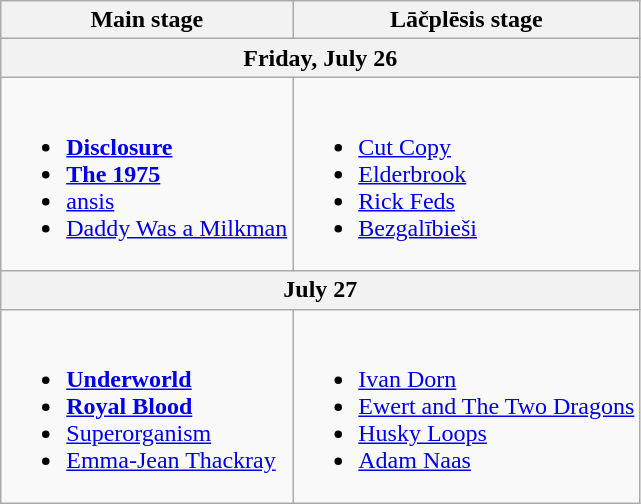<table class="wikitable">
<tr>
<th>Main stage</th>
<th>Lāčplēsis stage</th>
</tr>
<tr>
<th colspan="2">Friday, July 26</th>
</tr>
<tr valign="top">
<td><br><ul><li><strong><a href='#'>Disclosure</a></strong></li><li><strong><a href='#'>The 1975</a></strong></li><li><a href='#'>ansis</a></li><li><a href='#'>Daddy Was a Milkman</a></li></ul></td>
<td><br><ul><li><a href='#'>Cut Copy</a></li><li><a href='#'>Elderbrook</a></li><li><a href='#'>Rick Feds</a></li><li><a href='#'>Bezgalībieši</a></li></ul></td>
</tr>
<tr>
<th colspan="4">July 27</th>
</tr>
<tr valign="top">
<td><br><ul><li><strong><a href='#'>Underworld</a></strong></li><li><strong><a href='#'>Royal Blood</a></strong></li><li><a href='#'>Superorganism</a></li><li><a href='#'>Emma-Jean Thackray</a></li></ul></td>
<td><br><ul><li><a href='#'>Ivan Dorn</a></li><li><a href='#'>Ewert and The Two Dragons</a></li><li><a href='#'>Husky Loops</a></li><li><a href='#'>Adam Naas</a></li></ul></td>
</tr>
</table>
